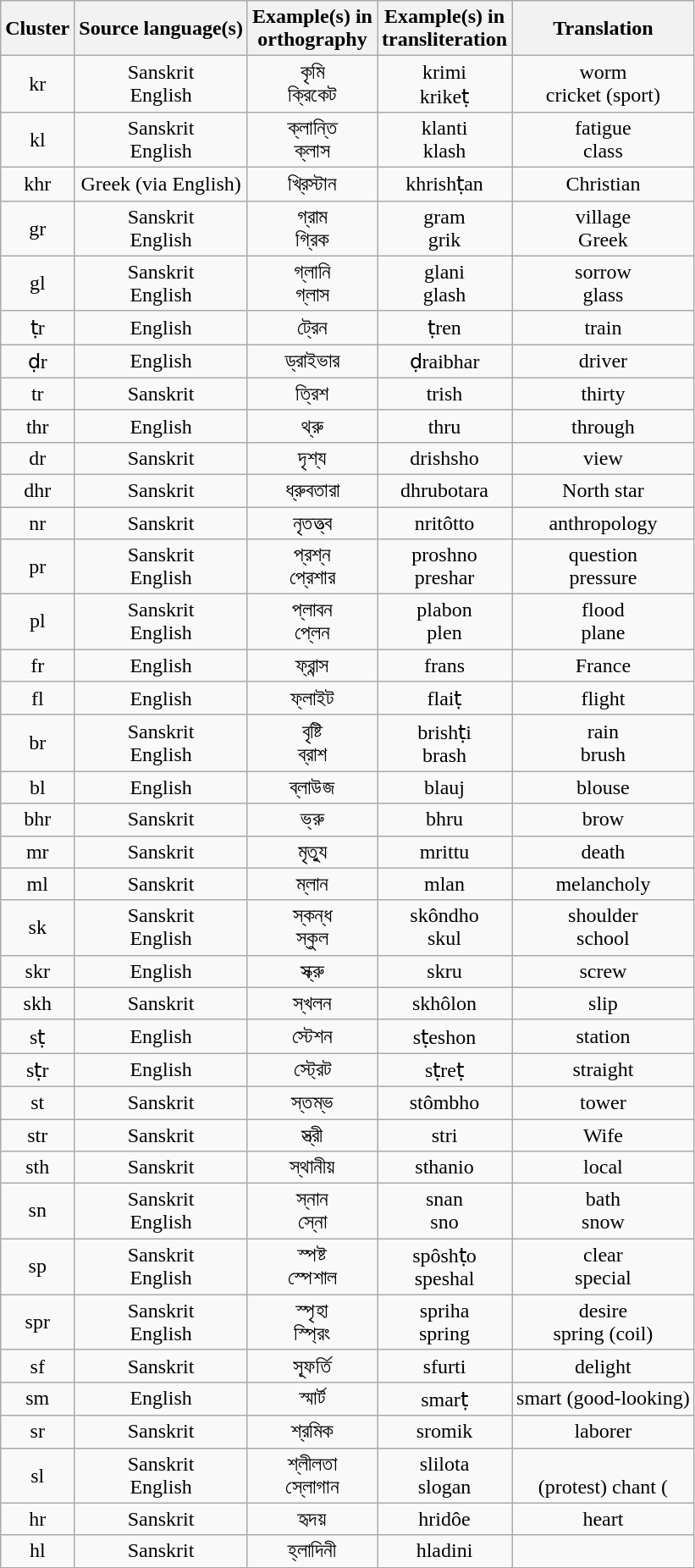<table class="wikitable" align="center">
<tr>
<th>Cluster</th>
<th>Source language(s)</th>
<th>Example(s) in<br>orthography</th>
<th>Example(s) in<br>transliteration</th>
<th>Translation</th>
</tr>
<tr style="text-align:center">
<td>kr</td>
<td>Sanskrit<br>English</td>
<td>কৃমি<br>ক্রিকেট</td>
<td>krimi<br>krikeṭ</td>
<td>worm<br>cricket (sport)</td>
</tr>
<tr style="text-align:center">
<td>kl</td>
<td>Sanskrit<br>English</td>
<td>ক্লান্তি<br>ক্লাস</td>
<td>klanti<br>klash</td>
<td>fatigue<br>class</td>
</tr>
<tr style="text-align:center">
<td>khr</td>
<td>Greek (via English)</td>
<td>খ্রিস্টান</td>
<td>khrishṭan</td>
<td>Christian</td>
</tr>
<tr style="text-align:center">
<td>gr</td>
<td>Sanskrit<br>English</td>
<td>গ্রাম<br>গ্রিক</td>
<td>gram<br>grik</td>
<td>village<br>Greek</td>
</tr>
<tr style="text-align:center">
<td>gl</td>
<td>Sanskrit<br>English</td>
<td>গ্লানি<br>গ্লাস</td>
<td>glani<br>glash</td>
<td>sorrow<br>glass</td>
</tr>
<tr style="text-align:center">
<td>ṭr</td>
<td>English</td>
<td>ট্রেন</td>
<td>ṭren</td>
<td>train</td>
</tr>
<tr style="text-align:center">
<td>ḍr</td>
<td>English</td>
<td>ড্রাইভার</td>
<td>ḍraibhar</td>
<td>driver</td>
</tr>
<tr style="text-align:center">
<td>tr</td>
<td>Sanskrit</td>
<td>ত্রিশ</td>
<td>trish</td>
<td>thirty</td>
</tr>
<tr style="text-align:center">
<td>thr</td>
<td>English</td>
<td>থ্রু</td>
<td>thru</td>
<td>through</td>
</tr>
<tr style="text-align:center">
<td>dr</td>
<td>Sanskrit</td>
<td>দৃশ্য</td>
<td>drishsho</td>
<td>view</td>
</tr>
<tr style="text-align:center">
<td>dhr</td>
<td>Sanskrit</td>
<td>ধ্রুবতারা</td>
<td>dhrubotara</td>
<td>North star</td>
</tr>
<tr style="text-align:center">
<td>nr</td>
<td>Sanskrit</td>
<td>নৃতত্ত্ব</td>
<td>nritôtto</td>
<td>anthropology</td>
</tr>
<tr style="text-align:center">
<td>pr</td>
<td>Sanskrit<br>English</td>
<td>প্রশ্ন<br>প্রেশার</td>
<td>proshno<br>preshar</td>
<td>question<br>pressure</td>
</tr>
<tr style="text-align:center">
<td>pl</td>
<td>Sanskrit<br>English</td>
<td>প্লাবন<br>প্লেন</td>
<td>plabon<br>plen</td>
<td>flood<br>plane</td>
</tr>
<tr style="text-align:center">
<td>fr</td>
<td>English</td>
<td>ফ্রান্স</td>
<td>frans</td>
<td>France</td>
</tr>
<tr style="text-align:center">
<td>fl</td>
<td>English</td>
<td>ফ্লাইট</td>
<td>flaiṭ</td>
<td>flight</td>
</tr>
<tr style="text-align:center">
<td>br</td>
<td>Sanskrit<br>English</td>
<td>বৃষ্টি<br>ব্রাশ</td>
<td>brishṭi<br>brash</td>
<td>rain<br>brush</td>
</tr>
<tr style="text-align:center">
<td>bl</td>
<td>English</td>
<td>ব্লাউজ</td>
<td>blauj</td>
<td>blouse</td>
</tr>
<tr style="text-align:center">
<td>bhr</td>
<td>Sanskrit</td>
<td>ভ্রু</td>
<td>bhru</td>
<td>brow</td>
</tr>
<tr style="text-align:center">
<td>mr</td>
<td>Sanskrit</td>
<td>মৃত্যু</td>
<td>mrittu</td>
<td>death</td>
</tr>
<tr style="text-align:center">
<td>ml</td>
<td>Sanskrit</td>
<td>ম্লান</td>
<td>mlan</td>
<td>melancholy</td>
</tr>
<tr style="text-align:center">
<td>sk</td>
<td>Sanskrit<br>English</td>
<td>স্কন্ধ<br>স্কুল</td>
<td>skôndho<br>skul</td>
<td>shoulder<br>school</td>
</tr>
<tr style="text-align:center">
<td>skr</td>
<td>English</td>
<td>স্ক্রু</td>
<td>skru</td>
<td>screw</td>
</tr>
<tr style="text-align:center">
<td>skh</td>
<td>Sanskrit</td>
<td>স্খলন</td>
<td>skhôlon</td>
<td>slip</td>
</tr>
<tr style="text-align:center">
<td>sṭ</td>
<td>English</td>
<td>স্টেশন</td>
<td>sṭeshon</td>
<td>station</td>
</tr>
<tr style="text-align:center">
<td>sṭr</td>
<td>English</td>
<td>স্ট্রেট</td>
<td>sṭreṭ</td>
<td>straight</td>
</tr>
<tr style="text-align:center">
<td>st</td>
<td>Sanskrit</td>
<td>স্তম্ভ</td>
<td>stômbho</td>
<td>tower</td>
</tr>
<tr style="text-align:center">
<td>str</td>
<td>Sanskrit</td>
<td>স্ত্রী</td>
<td>stri</td>
<td>Wife</td>
</tr>
<tr style="text-align:center">
<td>sth</td>
<td>Sanskrit</td>
<td>স্থানীয়</td>
<td>sthanio</td>
<td>local</td>
</tr>
<tr style="text-align:center">
<td>sn</td>
<td>Sanskrit<br>English</td>
<td>স্নান<br>স্নো</td>
<td>snan<br>sno</td>
<td>bath<br>snow</td>
</tr>
<tr style="text-align:center">
<td>sp</td>
<td>Sanskrit<br>English</td>
<td>স্পষ্ট<br>স্পেশাল</td>
<td>spôshṭo<br>speshal</td>
<td>clear<br>special</td>
</tr>
<tr style="text-align:center">
<td>spr</td>
<td>Sanskrit<br>English</td>
<td>স্পৃহা<br>স্প্রিং</td>
<td>spriha<br>spring</td>
<td>desire<br>spring (coil)</td>
</tr>
<tr style="text-align:center">
<td>sf</td>
<td>Sanskrit</td>
<td>স্ফূর্তি</td>
<td>sfurti</td>
<td>delight</td>
</tr>
<tr style="text-align:center">
<td>sm</td>
<td>English</td>
<td>স্মার্ট</td>
<td>smarṭ</td>
<td>smart (good-looking)</td>
</tr>
<tr style="text-align:center">
<td>sr</td>
<td>Sanskrit</td>
<td>শ্রমিক</td>
<td>sromik</td>
<td>laborer</td>
</tr>
<tr style="text-align:center">
<td>sl</td>
<td>Sanskrit<br>English</td>
<td>শ্লীলতা<br>স্লোগান</td>
<td>slilota<br>slogan</td>
<td><br>(protest) chant (<slogan)</td>
</tr>
<tr style="text-align:center">
<td>hr</td>
<td>Sanskrit</td>
<td>হৃদয়</td>
<td>hridôe</td>
<td>heart</td>
</tr>
<tr style="text-align:center">
<td>hl</td>
<td>Sanskrit</td>
<td>হ্লাদিনী</td>
<td>hladini</td>
<td></td>
</tr>
</table>
